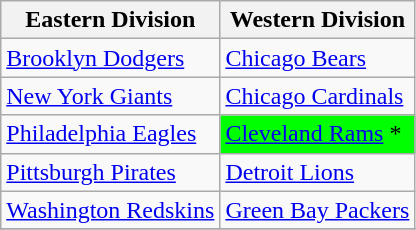<table class="wikitable">
<tr>
<th><strong>Eastern Division</strong></th>
<th><strong>Western Division</strong></th>
</tr>
<tr>
<td><a href='#'>Brooklyn Dodgers</a></td>
<td><a href='#'>Chicago Bears</a></td>
</tr>
<tr>
<td><a href='#'>New York Giants</a></td>
<td><a href='#'>Chicago Cardinals</a></td>
</tr>
<tr>
<td><a href='#'>Philadelphia Eagles</a></td>
<td style="background-color: #00FF00"><a href='#'>Cleveland Rams</a> *</td>
</tr>
<tr>
<td><a href='#'>Pittsburgh Pirates</a></td>
<td><a href='#'>Detroit Lions</a></td>
</tr>
<tr>
<td><a href='#'>Washington Redskins</a></td>
<td><a href='#'>Green Bay Packers</a></td>
</tr>
<tr>
</tr>
</table>
